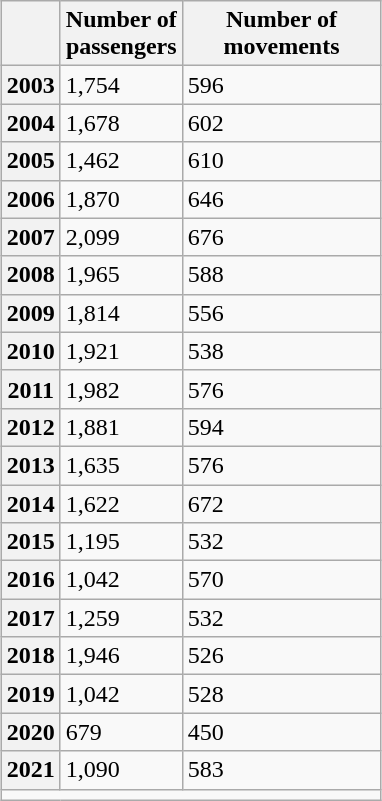<table class="wikitable" style="margin:1em auto;">
<tr>
<th></th>
<th>Number of<br>passengers</th>
<th style="width:125px">Number of<br>movements</th>
</tr>
<tr>
<th>2003</th>
<td>1,754</td>
<td>596</td>
</tr>
<tr>
<th>2004</th>
<td>1,678</td>
<td>602</td>
</tr>
<tr>
<th>2005</th>
<td>1,462</td>
<td>610</td>
</tr>
<tr>
<th>2006</th>
<td>1,870</td>
<td>646</td>
</tr>
<tr>
<th>2007</th>
<td>2,099</td>
<td>676</td>
</tr>
<tr>
<th>2008</th>
<td>1,965</td>
<td>588</td>
</tr>
<tr>
<th>2009</th>
<td>1,814</td>
<td>556</td>
</tr>
<tr>
<th>2010</th>
<td>1,921</td>
<td>538</td>
</tr>
<tr>
<th>2011</th>
<td>1,982</td>
<td>576</td>
</tr>
<tr>
<th>2012</th>
<td>1,881</td>
<td>594</td>
</tr>
<tr>
<th>2013</th>
<td>1,635</td>
<td>576</td>
</tr>
<tr>
<th>2014</th>
<td>1,622</td>
<td>672</td>
</tr>
<tr>
<th>2015</th>
<td>1,195</td>
<td>532</td>
</tr>
<tr>
<th>2016</th>
<td>1,042</td>
<td>570</td>
</tr>
<tr>
<th>2017</th>
<td>1,259</td>
<td>532</td>
</tr>
<tr>
<th>2018</th>
<td>1,946</td>
<td>526</td>
</tr>
<tr>
<th>2019</th>
<td>1,042</td>
<td>528</td>
</tr>
<tr>
<th>2020</th>
<td>679</td>
<td>450</td>
</tr>
<tr>
<th>2021</th>
<td>1,090</td>
<td>583</td>
</tr>
<tr>
<td colspan="5" style="text-align:right;"></td>
</tr>
</table>
